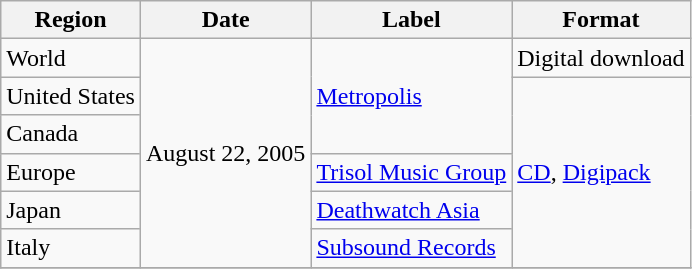<table class="wikitable">
<tr>
<th>Region</th>
<th>Date</th>
<th>Label</th>
<th>Format</th>
</tr>
<tr>
<td>World</td>
<td rowspan="6">August 22, 2005</td>
<td rowspan="3"><a href='#'>Metropolis</a></td>
<td>Digital download</td>
</tr>
<tr>
<td>United States</td>
<td rowspan="5"><a href='#'>CD</a>, <a href='#'>Digipack</a></td>
</tr>
<tr>
<td>Canada</td>
</tr>
<tr>
<td>Europe</td>
<td><a href='#'>Trisol Music Group</a></td>
</tr>
<tr>
<td>Japan</td>
<td><a href='#'>Deathwatch Asia</a></td>
</tr>
<tr>
<td>Italy</td>
<td><a href='#'>Subsound Records</a></td>
</tr>
<tr>
</tr>
</table>
